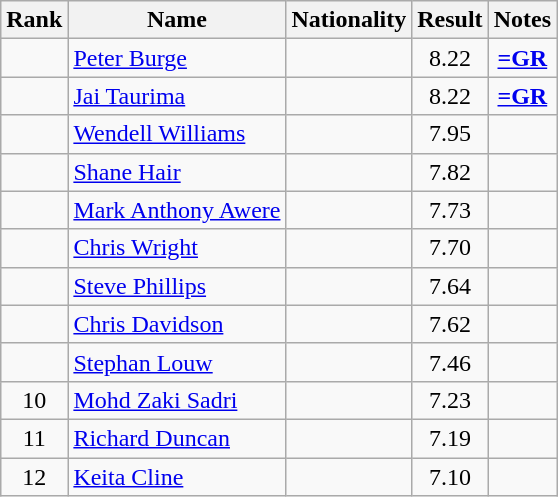<table class="wikitable sortable" style="text-align:center">
<tr>
<th>Rank</th>
<th>Name</th>
<th>Nationality</th>
<th>Result</th>
<th>Notes</th>
</tr>
<tr>
<td></td>
<td align=left><a href='#'>Peter Burge</a></td>
<td align=left></td>
<td>8.22</td>
<td><strong><a href='#'>=GR</a></strong></td>
</tr>
<tr>
<td></td>
<td align=left><a href='#'>Jai Taurima</a></td>
<td align=left></td>
<td>8.22</td>
<td><strong><a href='#'>=GR</a></strong></td>
</tr>
<tr>
<td></td>
<td align=left><a href='#'>Wendell Williams</a></td>
<td align=left></td>
<td>7.95</td>
<td></td>
</tr>
<tr>
<td></td>
<td align=left><a href='#'>Shane Hair</a></td>
<td align=left></td>
<td>7.82</td>
<td></td>
</tr>
<tr>
<td></td>
<td align=left><a href='#'>Mark Anthony Awere</a></td>
<td align=left></td>
<td>7.73</td>
<td></td>
</tr>
<tr>
<td></td>
<td align=left><a href='#'>Chris Wright</a></td>
<td align=left></td>
<td>7.70</td>
<td></td>
</tr>
<tr>
<td></td>
<td align=left><a href='#'>Steve Phillips</a></td>
<td align=left></td>
<td>7.64</td>
<td></td>
</tr>
<tr>
<td></td>
<td align=left><a href='#'>Chris Davidson</a></td>
<td align=left></td>
<td>7.62</td>
<td></td>
</tr>
<tr>
<td></td>
<td align=left><a href='#'>Stephan Louw</a></td>
<td align=left></td>
<td>7.46</td>
<td></td>
</tr>
<tr>
<td>10</td>
<td align=left><a href='#'>Mohd Zaki Sadri</a></td>
<td align=left></td>
<td>7.23</td>
<td></td>
</tr>
<tr>
<td>11</td>
<td align=left><a href='#'>Richard Duncan</a></td>
<td align=left></td>
<td>7.19</td>
<td></td>
</tr>
<tr>
<td>12</td>
<td align=left><a href='#'>Keita Cline</a></td>
<td align=left></td>
<td>7.10</td>
<td></td>
</tr>
</table>
